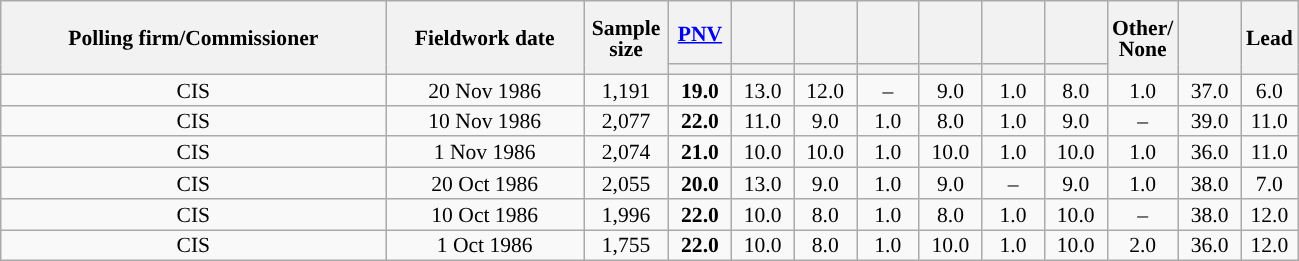<table class="wikitable collapsible collapsed" style="text-align:center; font-size:90%; line-height:14px;">
<tr style="height:42px;">
<th style="width:250px;" rowspan="2">Polling firm/Commissioner</th>
<th style="width:125px;" rowspan="2">Fieldwork date</th>
<th style="width:50px;" rowspan="2">Sample size</th>
<th style="width:35px;"><a href='#'>PNV</a></th>
<th style="width:35px;"></th>
<th style="width:35px;"></th>
<th style="width:35px;"></th>
<th style="width:35px;"></th>
<th style="width:35px;"></th>
<th style="width:35px;"></th>
<th style="width:35px;" rowspan="2">Other/<br>None</th>
<th style="width:35px;" rowspan="2"></th>
<th style="width:30px;" rowspan="2">Lead</th>
</tr>
<tr>
<th style="color:inherit;background:"></th>
<th style="color:inherit;background:"></th>
<th style="color:inherit;background:"></th>
<th style="color:inherit;background:"></th>
<th style="color:inherit;background:"></th>
<th style="color:inherit;background:"></th>
<th style="color:inherit;background:"></th>
</tr>
<tr>
<td>CIS</td>
<td>20 Nov 1986</td>
<td>1,191</td>
<td><strong>19.0</strong></td>
<td>13.0</td>
<td>12.0</td>
<td>–</td>
<td>9.0</td>
<td>1.0</td>
<td>8.0</td>
<td>1.0</td>
<td>37.0</td>
<td style="background:">6.0</td>
</tr>
<tr>
<td>CIS</td>
<td>10 Nov 1986</td>
<td>2,077</td>
<td><strong>22.0</strong></td>
<td>11.0</td>
<td>9.0</td>
<td>1.0</td>
<td>8.0</td>
<td>1.0</td>
<td>9.0</td>
<td>–</td>
<td>39.0</td>
<td style="background:">11.0</td>
</tr>
<tr>
<td>CIS</td>
<td>1 Nov 1986</td>
<td>2,074</td>
<td><strong>21.0</strong></td>
<td>10.0</td>
<td>10.0</td>
<td>1.0</td>
<td>10.0</td>
<td>1.0</td>
<td>10.0</td>
<td>1.0</td>
<td>36.0</td>
<td style="background:">11.0</td>
</tr>
<tr>
<td>CIS</td>
<td>20 Oct 1986</td>
<td>2,055</td>
<td><strong>20.0</strong></td>
<td>13.0</td>
<td>9.0</td>
<td>1.0</td>
<td>9.0</td>
<td>–</td>
<td>9.0</td>
<td>1.0</td>
<td>38.0</td>
<td style="background:">7.0</td>
</tr>
<tr>
<td>CIS</td>
<td>10 Oct 1986</td>
<td>1,996</td>
<td><strong>22.0</strong></td>
<td>10.0</td>
<td>8.0</td>
<td>1.0</td>
<td>8.0</td>
<td>1.0</td>
<td>10.0</td>
<td>–</td>
<td>38.0</td>
<td style="background:">12.0</td>
</tr>
<tr>
<td>CIS</td>
<td>1 Oct 1986</td>
<td>1,755</td>
<td><strong>22.0</strong></td>
<td>10.0</td>
<td>8.0</td>
<td>1.0</td>
<td>10.0</td>
<td>1.0</td>
<td>10.0</td>
<td>2.0</td>
<td>36.0</td>
<td style="background:">12.0</td>
</tr>
</table>
